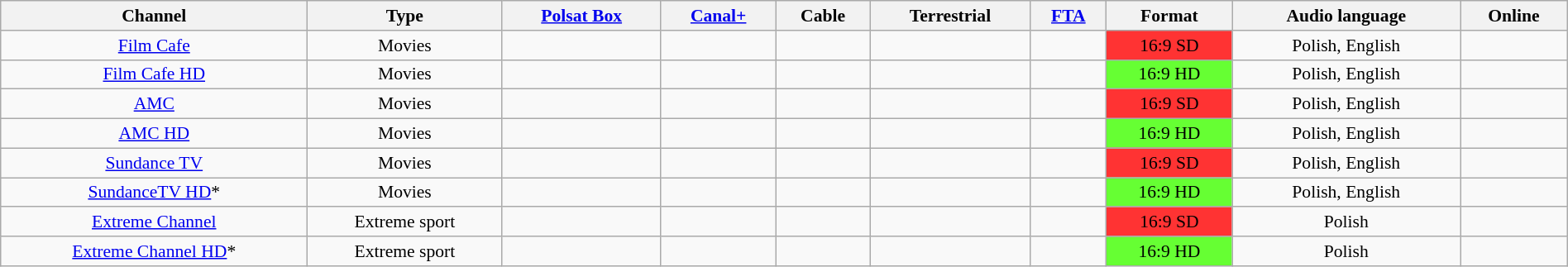<table class="wikitable sortable" width="100%" style="text-align:center; font-size: 90%">
<tr>
<th>Channel</th>
<th>Type</th>
<th><a href='#'>Polsat Box</a></th>
<th><a href='#'>Canal+</a></th>
<th>Cable</th>
<th>Terrestrial</th>
<th><a href='#'>FTA</a></th>
<th>Format</th>
<th>Audio language</th>
<th>Online</th>
</tr>
<tr>
<td><a href='#'>Film Cafe</a></td>
<td>Movies</td>
<td></td>
<td></td>
<td></td>
<td></td>
<td></td>
<td bgcolor=#f33>16:9 SD</td>
<td>Polish, English</td>
<td></td>
</tr>
<tr>
<td><a href='#'>Film Cafe HD</a></td>
<td>Movies</td>
<td></td>
<td></td>
<td></td>
<td></td>
<td></td>
<td bgcolor="#6f3">16:9 HD</td>
<td>Polish, English</td>
<td></td>
</tr>
<tr>
<td><a href='#'>AMC</a></td>
<td>Movies</td>
<td></td>
<td></td>
<td></td>
<td></td>
<td></td>
<td bgcolor=#f33>16:9 SD</td>
<td>Polish, English</td>
<td></td>
</tr>
<tr>
<td><a href='#'>AMC HD</a></td>
<td>Movies</td>
<td></td>
<td></td>
<td></td>
<td></td>
<td></td>
<td bgcolor="#6f3">16:9 HD</td>
<td>Polish, English</td>
<td></td>
</tr>
<tr>
<td><a href='#'>Sundance TV</a></td>
<td>Movies</td>
<td></td>
<td></td>
<td></td>
<td></td>
<td></td>
<td bgcolor=#f33>16:9 SD</td>
<td>Polish, English</td>
<td></td>
</tr>
<tr>
<td><a href='#'>SundanceTV HD</a>*</td>
<td>Movies</td>
<td></td>
<td></td>
<td></td>
<td></td>
<td></td>
<td bgcolor="#6f3">16:9 HD</td>
<td>Polish, English</td>
<td></td>
</tr>
<tr>
<td><a href='#'>Extreme Channel</a></td>
<td>Extreme sport</td>
<td></td>
<td></td>
<td></td>
<td></td>
<td></td>
<td bgcolor=#f33>16:9 SD</td>
<td>Polish</td>
<td></td>
</tr>
<tr>
<td><a href='#'>Extreme Channel HD</a>*</td>
<td>Extreme sport</td>
<td></td>
<td></td>
<td></td>
<td></td>
<td></td>
<td bgcolor="#6f3">16:9 HD</td>
<td>Polish</td>
<td></td>
</tr>
</table>
